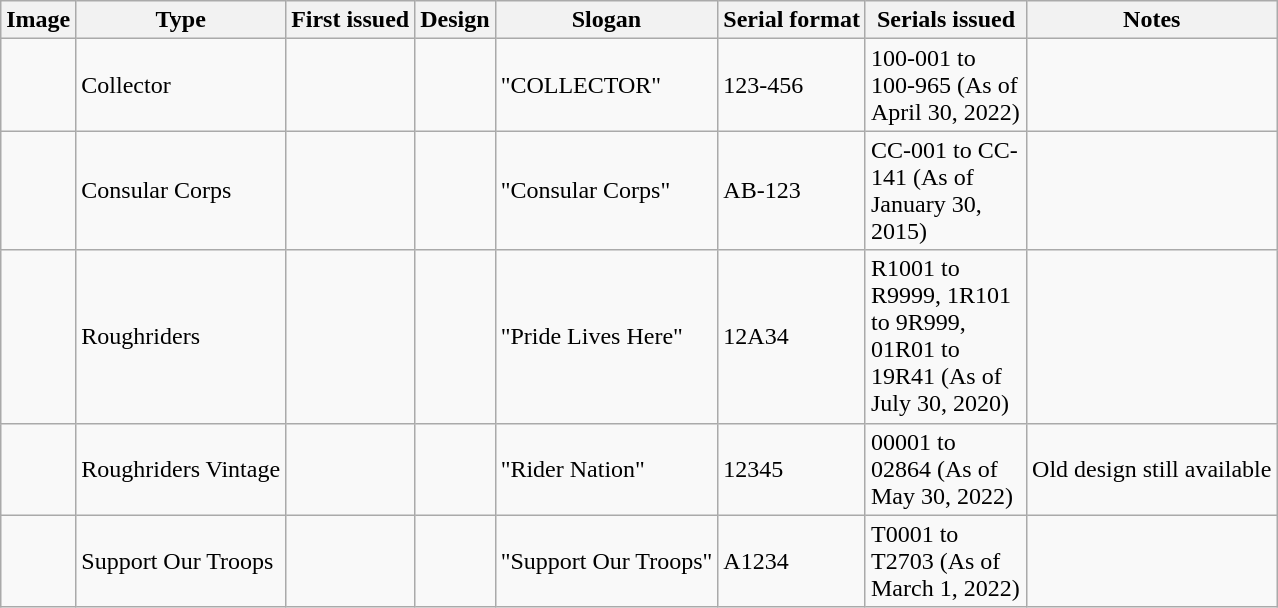<table class="wikitable">
<tr>
<th>Image</th>
<th>Type</th>
<th>First issued</th>
<th>Design</th>
<th>Slogan</th>
<th>Serial format</th>
<th style="width:100px;">Serials issued</th>
<th>Notes</th>
</tr>
<tr>
<td></td>
<td>Collector</td>
<td></td>
<td></td>
<td>"COLLECTOR"</td>
<td>123-456</td>
<td>100-001 to 100-965 (As of April 30, 2022)</td>
<td></td>
</tr>
<tr>
<td></td>
<td>Consular Corps</td>
<td></td>
<td></td>
<td>"Consular Corps"</td>
<td>AB-123</td>
<td>CC-001 to CC-141 (As of January 30, 2015)</td>
<td></td>
</tr>
<tr>
<td></td>
<td>Roughriders</td>
<td></td>
<td></td>
<td>"Pride Lives Here"</td>
<td>12A34</td>
<td>R1001 to R9999, 1R101 to 9R999, 01R01 to 19R41 (As of July 30, 2020)</td>
<td></td>
</tr>
<tr>
<td></td>
<td>Roughriders Vintage</td>
<td></td>
<td></td>
<td>"Rider Nation"</td>
<td>12345</td>
<td>00001 to 02864 (As of May 30, 2022)</td>
<td>Old design still available</td>
</tr>
<tr>
<td></td>
<td>Support Our Troops</td>
<td></td>
<td></td>
<td>"Support Our Troops"</td>
<td>A1234</td>
<td>T0001 to T2703 (As of March 1, 2022)</td>
<td></td>
</tr>
</table>
